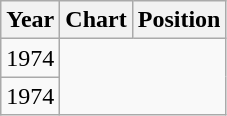<table class="wikitable">
<tr>
<th>Year</th>
<th>Chart</th>
<th>Position</th>
</tr>
<tr>
<td>1974<br></td>
</tr>
<tr>
<td>1974<br></td>
</tr>
</table>
